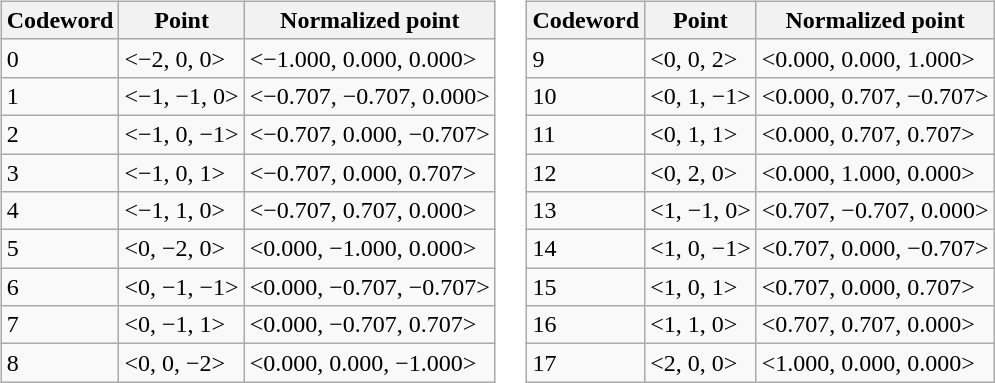<table>
<tr>
<td><br><table class="wikitable">
<tr>
<th>Codeword</th>
<th>Point</th>
<th>Normalized point</th>
</tr>
<tr>
<td>0</td>
<td><−2, 0, 0></td>
<td><−1.000, 0.000, 0.000></td>
</tr>
<tr>
<td>1</td>
<td><−1, −1, 0></td>
<td><−0.707, −0.707, 0.000></td>
</tr>
<tr>
<td>2</td>
<td><−1, 0, −1></td>
<td><−0.707, 0.000, −0.707></td>
</tr>
<tr>
<td>3</td>
<td><−1, 0, 1></td>
<td><−0.707, 0.000, 0.707></td>
</tr>
<tr>
<td>4</td>
<td><−1, 1, 0></td>
<td><−0.707, 0.707, 0.000></td>
</tr>
<tr>
<td>5</td>
<td><0, −2, 0></td>
<td><0.000, −1.000, 0.000></td>
</tr>
<tr>
<td>6</td>
<td><0, −1, −1></td>
<td><0.000, −0.707, −0.707></td>
</tr>
<tr>
<td>7</td>
<td><0, −1, 1></td>
<td><0.000, −0.707, 0.707></td>
</tr>
<tr>
<td>8</td>
<td><0, 0, −2></td>
<td><0.000, 0.000, −1.000></td>
</tr>
</table>
</td>
<td><br><table class="wikitable">
<tr>
<th>Codeword</th>
<th>Point</th>
<th>Normalized point</th>
</tr>
<tr>
<td>9</td>
<td><0, 0, 2></td>
<td><0.000, 0.000, 1.000></td>
</tr>
<tr>
<td>10</td>
<td><0, 1, −1></td>
<td><0.000, 0.707, −0.707></td>
</tr>
<tr>
<td>11</td>
<td><0, 1, 1></td>
<td><0.000, 0.707, 0.707></td>
</tr>
<tr>
<td>12</td>
<td><0, 2, 0></td>
<td><0.000, 1.000, 0.000></td>
</tr>
<tr>
<td>13</td>
<td><1, −1, 0></td>
<td><0.707, −0.707, 0.000></td>
</tr>
<tr>
<td>14</td>
<td><1, 0, −1></td>
<td><0.707, 0.000, −0.707></td>
</tr>
<tr>
<td>15</td>
<td><1, 0, 1></td>
<td><0.707, 0.000, 0.707></td>
</tr>
<tr>
<td>16</td>
<td><1, 1, 0></td>
<td><0.707, 0.707, 0.000></td>
</tr>
<tr>
<td>17</td>
<td><2, 0, 0></td>
<td><1.000, 0.000, 0.000></td>
</tr>
</table>
</td>
</tr>
</table>
